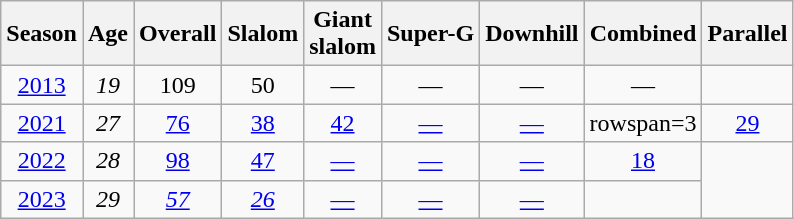<table class=wikitable style="text-align:center">
<tr>
<th>Season</th>
<th>Age</th>
<th>Overall</th>
<th>Slalom</th>
<th>Giant<br>slalom</th>
<th>Super-G</th>
<th>Downhill</th>
<th>Combined</th>
<th>Parallel</th>
</tr>
<tr>
<td><a href='#'>2013</a></td>
<td><em>19</em></td>
<td>109</td>
<td>50</td>
<td>—</td>
<td>—</td>
<td>—</td>
<td>—</td>
<td></td>
</tr>
<tr>
<td><a href='#'>2021</a></td>
<td><em>27</em></td>
<td><a href='#'>76</a></td>
<td><a href='#'>38</a></td>
<td><a href='#'>42</a></td>
<td><a href='#'>—</a></td>
<td><a href='#'>—</a></td>
<td>rowspan=3 </td>
<td><a href='#'>29</a></td>
</tr>
<tr>
<td><a href='#'>2022</a></td>
<td><em>28</em></td>
<td><a href='#'>98</a></td>
<td><a href='#'>47</a></td>
<td><a href='#'>—</a></td>
<td><a href='#'>—</a></td>
<td><a href='#'>—</a></td>
<td><a href='#'>18</a></td>
</tr>
<tr>
<td><a href='#'>2023</a></td>
<td><em>29</em></td>
<td><em><a href='#'>57</a></em></td>
<td><em><a href='#'>26</a></em></td>
<td><a href='#'>—</a></td>
<td><a href='#'>—</a></td>
<td><a href='#'>—</a></td>
<td></td>
</tr>
</table>
